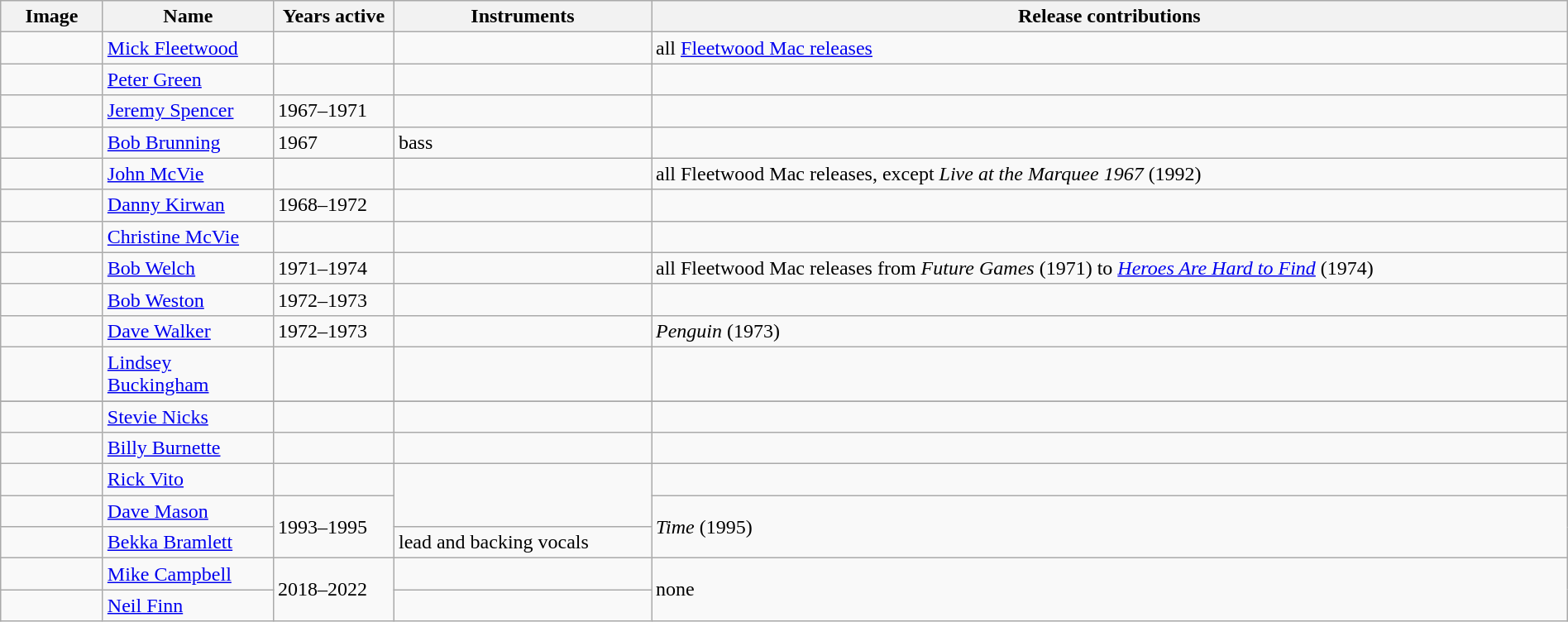<table class="wikitable" border="1" width=100%>
<tr>
<th width="75">Image</th>
<th width="130">Name</th>
<th width="90">Years active</th>
<th width="200">Instruments</th>
<th>Release contributions</th>
</tr>
<tr>
<td></td>
<td><a href='#'>Mick Fleetwood</a></td>
<td></td>
<td></td>
<td>all <a href='#'>Fleetwood Mac releases</a></td>
</tr>
<tr>
<td></td>
<td><a href='#'>Peter Green</a></td>
<td></td>
<td></td>
<td></td>
</tr>
<tr>
<td></td>
<td><a href='#'>Jeremy Spencer</a></td>
<td>1967–1971</td>
<td></td>
<td></td>
</tr>
<tr>
<td></td>
<td><a href='#'>Bob Brunning</a></td>
<td>1967 </td>
<td>bass</td>
<td></td>
</tr>
<tr>
<td></td>
<td><a href='#'>John McVie</a></td>
<td></td>
<td></td>
<td>all Fleetwood Mac releases, except <em>Live at the Marquee 1967</em> (1992)</td>
</tr>
<tr>
<td></td>
<td><a href='#'>Danny Kirwan</a></td>
<td>1968–1972 </td>
<td></td>
<td></td>
</tr>
<tr>
<td></td>
<td><a href='#'>Christine McVie</a></td>
<td></td>
<td></td>
<td></td>
</tr>
<tr>
<td></td>
<td><a href='#'>Bob Welch</a></td>
<td>1971–1974 </td>
<td></td>
<td>all Fleetwood Mac releases from <em>Future Games</em> (1971) to <em><a href='#'>Heroes Are Hard to Find</a></em> (1974)</td>
</tr>
<tr>
<td></td>
<td><a href='#'>Bob Weston</a></td>
<td>1972–1973 </td>
<td></td>
<td></td>
</tr>
<tr>
<td></td>
<td><a href='#'>Dave Walker</a></td>
<td>1972–1973</td>
<td></td>
<td><em>Penguin</em> (1973)</td>
</tr>
<tr>
<td></td>
<td><a href='#'>Lindsey Buckingham</a></td>
<td></td>
<td></td>
<td></td>
</tr>
<tr>
</tr>
<tr>
<td></td>
<td><a href='#'>Stevie Nicks</a></td>
<td></td>
<td></td>
<td></td>
</tr>
<tr>
<td></td>
<td><a href='#'>Billy Burnette</a></td>
<td></td>
<td></td>
<td></td>
</tr>
<tr>
<td></td>
<td><a href='#'>Rick Vito</a></td>
<td></td>
<td rowspan="2"></td>
<td></td>
</tr>
<tr>
<td></td>
<td><a href='#'>Dave Mason</a></td>
<td rowspan="2">1993–1995</td>
<td rowspan="2"><em>Time</em> (1995)</td>
</tr>
<tr>
<td></td>
<td><a href='#'>Bekka Bramlett</a></td>
<td>lead and backing vocals</td>
</tr>
<tr>
<td></td>
<td><a href='#'>Mike Campbell</a></td>
<td rowspan="2">2018–2022</td>
<td></td>
<td rowspan="2">none</td>
</tr>
<tr>
<td></td>
<td><a href='#'>Neil Finn</a></td>
<td></td>
</tr>
</table>
